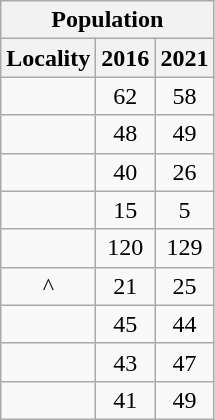<table class="wikitable" style="text-align:center;">
<tr>
<th colspan="3" style="text-align:center;  font-weight:bold">Population</th>
</tr>
<tr>
<th style="text-align:center; background:  font-weight:bold">Locality</th>
<th style="text-align:center; background:  font-weight:bold"><strong>2016</strong></th>
<th style="text-align:center; background:  font-weight:bold"><strong>2021</strong></th>
</tr>
<tr>
<td></td>
<td>62</td>
<td>58</td>
</tr>
<tr>
<td></td>
<td>48</td>
<td>49</td>
</tr>
<tr>
<td></td>
<td>40</td>
<td>26</td>
</tr>
<tr>
<td></td>
<td>15</td>
<td>5</td>
</tr>
<tr>
<td></td>
<td>120</td>
<td>129</td>
</tr>
<tr>
<td>^</td>
<td>21</td>
<td>25</td>
</tr>
<tr>
<td></td>
<td>45</td>
<td>44</td>
</tr>
<tr>
<td></td>
<td>43</td>
<td>47</td>
</tr>
<tr>
<td></td>
<td>41</td>
<td>49</td>
</tr>
</table>
